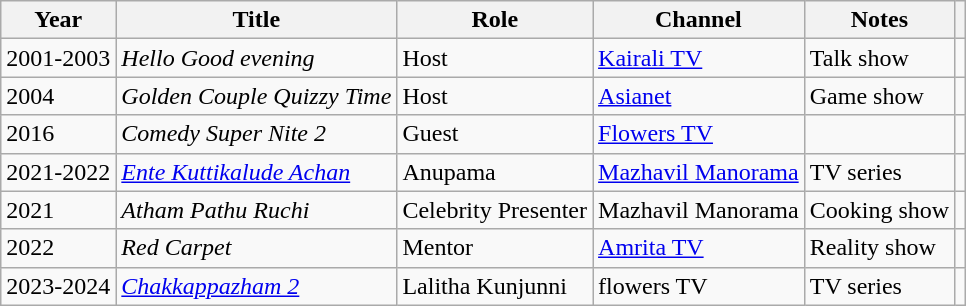<table class="wikitable">
<tr>
<th>Year</th>
<th>Title</th>
<th>Role</th>
<th>Channel</th>
<th>Notes</th>
<th></th>
</tr>
<tr>
<td>2001-2003</td>
<td><em>Hello Good evening</em></td>
<td>Host</td>
<td><a href='#'>Kairali TV</a></td>
<td>Talk show</td>
<td></td>
</tr>
<tr>
<td>2004</td>
<td><em>Golden Couple Quizzy Time</em></td>
<td>Host</td>
<td><a href='#'>Asianet</a></td>
<td>Game show</td>
<td></td>
</tr>
<tr>
<td>2016</td>
<td><em>Comedy Super Nite 2</em></td>
<td>Guest</td>
<td><a href='#'>Flowers TV</a></td>
<td></td>
<td></td>
</tr>
<tr>
<td>2021-2022</td>
<td><em><a href='#'>Ente Kuttikalude Achan</a></em></td>
<td>Anupama</td>
<td><a href='#'>Mazhavil Manorama</a></td>
<td>TV series</td>
<td></td>
</tr>
<tr>
<td>2021</td>
<td><em>Atham Pathu Ruchi</em></td>
<td>Celebrity Presenter</td>
<td>Mazhavil Manorama</td>
<td>Cooking show</td>
<td></td>
</tr>
<tr>
<td>2022</td>
<td><em>Red Carpet</em></td>
<td>Mentor</td>
<td><a href='#'>Amrita TV</a></td>
<td>Reality show</td>
<td></td>
</tr>
<tr>
<td>2023-2024</td>
<td><em><a href='#'>Chakkappazham 2</a></em></td>
<td>Lalitha Kunjunni</td>
<td>flowers TV</td>
<td>TV series</td>
<td></td>
</tr>
</table>
